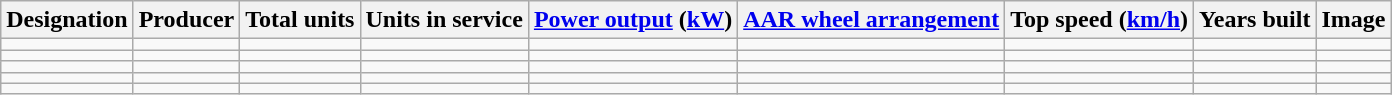<table class="wikitable sortable">
<tr>
<th>Designation</th>
<th>Producer</th>
<th>Total units</th>
<th>Units in service</th>
<th><a href='#'>Power output</a> (<a href='#'>kW</a>)</th>
<th><a href='#'>AAR wheel arrangement</a></th>
<th>Top speed (<a href='#'>km/h</a>)</th>
<th>Years built</th>
<th>Image</th>
</tr>
<tr>
<td></td>
<td></td>
<td></td>
<td></td>
<td></td>
<td></td>
<td></td>
<td></td>
<td></td>
</tr>
<tr>
<td></td>
<td></td>
<td></td>
<td></td>
<td></td>
<td></td>
<td></td>
<td></td>
<td></td>
</tr>
<tr>
<td></td>
<td></td>
<td></td>
<td></td>
<td></td>
<td></td>
<td></td>
<td></td>
<td></td>
</tr>
<tr>
<td></td>
<td></td>
<td></td>
<td></td>
<td></td>
<td></td>
<td></td>
<td></td>
<td></td>
</tr>
<tr>
<td></td>
<td></td>
<td></td>
<td></td>
<td></td>
<td></td>
<td></td>
<td></td>
<td></td>
</tr>
</table>
